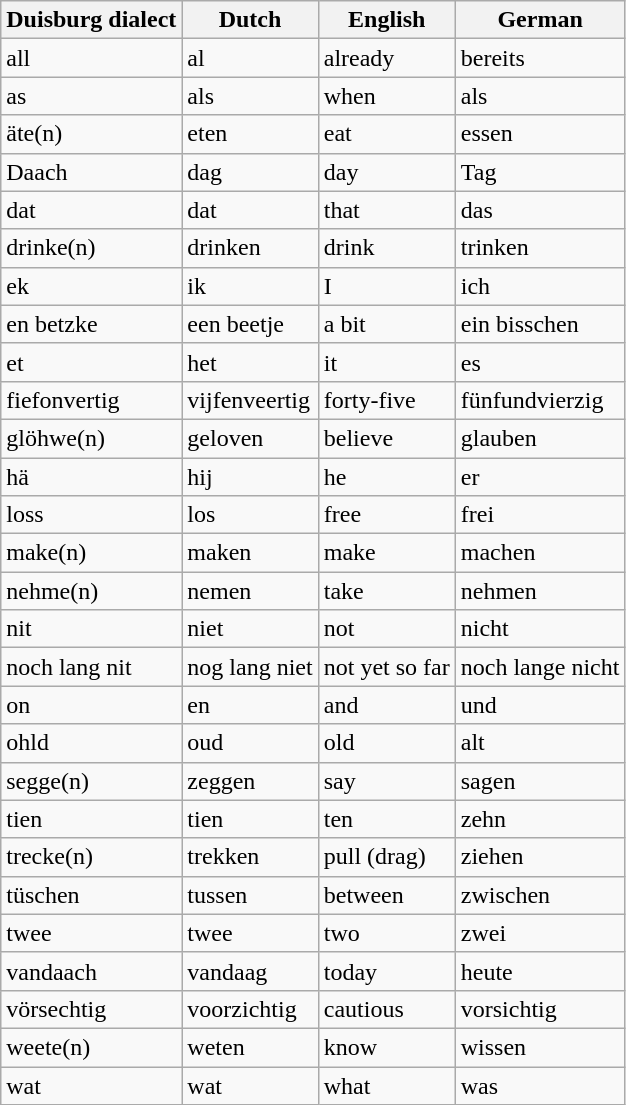<table class="wikitable">
<tr>
<th><strong>Duisburg dialect</strong></th>
<th><strong>Dutch</strong></th>
<th><strong>English</strong></th>
<th><strong>German</strong></th>
</tr>
<tr>
<td>all</td>
<td>al</td>
<td>already</td>
<td>bereits</td>
</tr>
<tr>
<td>as</td>
<td>als</td>
<td>when</td>
<td>als</td>
</tr>
<tr>
<td>äte(n)</td>
<td>eten</td>
<td>eat</td>
<td>essen</td>
</tr>
<tr>
<td>Daach</td>
<td>dag</td>
<td>day</td>
<td>Tag</td>
</tr>
<tr>
<td>dat</td>
<td>dat</td>
<td>that</td>
<td>das</td>
</tr>
<tr>
<td>drinke(n)</td>
<td>drinken</td>
<td>drink</td>
<td>trinken</td>
</tr>
<tr>
<td>ek</td>
<td>ik</td>
<td>I</td>
<td>ich</td>
</tr>
<tr>
<td>en betzke</td>
<td>een beetje</td>
<td>a bit</td>
<td>ein bisschen</td>
</tr>
<tr>
<td>et</td>
<td>het</td>
<td>it</td>
<td>es</td>
</tr>
<tr>
<td>fiefonvertig</td>
<td>vijfenveertig</td>
<td>forty-five</td>
<td>fünfundvierzig</td>
</tr>
<tr>
<td>glöhwe(n)</td>
<td>geloven</td>
<td>believe</td>
<td>glauben</td>
</tr>
<tr>
<td>hä</td>
<td>hij</td>
<td>he</td>
<td>er</td>
</tr>
<tr>
<td>loss</td>
<td>los</td>
<td>free</td>
<td>frei</td>
</tr>
<tr>
<td>make(n)</td>
<td>maken</td>
<td>make</td>
<td>machen</td>
</tr>
<tr>
<td>nehme(n)</td>
<td>nemen</td>
<td>take</td>
<td>nehmen</td>
</tr>
<tr>
<td>nit</td>
<td>niet</td>
<td>not</td>
<td>nicht</td>
</tr>
<tr>
<td>noch lang nit</td>
<td>nog lang niet</td>
<td>not yet so far</td>
<td>noch lange nicht</td>
</tr>
<tr>
<td>on</td>
<td>en</td>
<td>and</td>
<td>und</td>
</tr>
<tr>
<td>ohld</td>
<td>oud</td>
<td>old</td>
<td>alt</td>
</tr>
<tr>
<td>segge(n)</td>
<td>zeggen</td>
<td>say</td>
<td>sagen</td>
</tr>
<tr>
<td>tien</td>
<td>tien</td>
<td>ten</td>
<td>zehn</td>
</tr>
<tr>
<td>trecke(n)</td>
<td>trekken</td>
<td>pull (drag)</td>
<td>ziehen</td>
</tr>
<tr>
<td>tüschen </td>
<td>tussen</td>
<td>between</td>
<td>zwischen</td>
</tr>
<tr>
<td>twee</td>
<td>twee</td>
<td>two</td>
<td>zwei</td>
</tr>
<tr>
<td>vandaach </td>
<td>vandaag</td>
<td>today</td>
<td>heute</td>
</tr>
<tr>
<td>vörsechtig</td>
<td>voorzichtig</td>
<td>cautious</td>
<td>vorsichtig</td>
</tr>
<tr>
<td>weete(n)</td>
<td>weten</td>
<td>know</td>
<td>wissen</td>
</tr>
<tr>
<td>wat</td>
<td>wat</td>
<td>what</td>
<td>was</td>
</tr>
</table>
